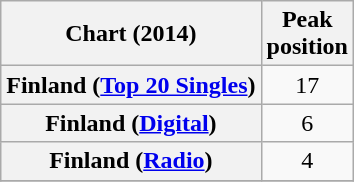<table class="wikitable sortable plainrowheaders">
<tr>
<th>Chart (2014)</th>
<th>Peak<br>position</th>
</tr>
<tr>
<th scope="row">Finland (<a href='#'>Top 20 Singles</a>)</th>
<td style="text-align:center;">17</td>
</tr>
<tr>
<th scope="row">Finland (<a href='#'>Digital</a>)</th>
<td style="text-align:center;">6</td>
</tr>
<tr>
<th scope="row">Finland (<a href='#'>Radio</a>)</th>
<td style="text-align:center;">4</td>
</tr>
<tr>
</tr>
</table>
